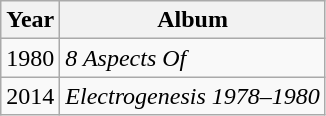<table class="wikitable">
<tr>
<th>Year</th>
<th>Album</th>
</tr>
<tr>
<td>1980</td>
<td><em>8 Aspects Of</em></td>
</tr>
<tr>
<td>2014</td>
<td><em>Electrogenesis 1978–1980</em></td>
</tr>
</table>
